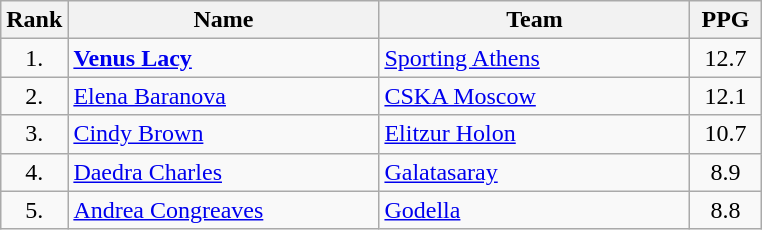<table class="wikitable" style="text-align: center;">
<tr>
<th>Rank</th>
<th width=200>Name</th>
<th width=200>Team</th>
<th width=40>PPG</th>
</tr>
<tr>
<td>1.</td>
<td align="left"> <strong><a href='#'>Venus Lacy</a></strong></td>
<td align="left"> <a href='#'>Sporting Athens</a></td>
<td>12.7</td>
</tr>
<tr>
<td>2.</td>
<td align="left"> <a href='#'>Elena Baranova</a></td>
<td align="left"> <a href='#'>CSKA Moscow</a></td>
<td>12.1</td>
</tr>
<tr>
<td>3.</td>
<td align="left"> <a href='#'>Cindy Brown</a></td>
<td align="left"> <a href='#'>Elitzur Holon</a></td>
<td>10.7</td>
</tr>
<tr>
<td>4.</td>
<td align="left"> <a href='#'>Daedra Charles</a></td>
<td align="left"> <a href='#'>Galatasaray</a></td>
<td>8.9</td>
</tr>
<tr>
<td>5.</td>
<td align="left"> <a href='#'>Andrea Congreaves</a></td>
<td align="left"> <a href='#'>Godella</a></td>
<td>8.8</td>
</tr>
</table>
